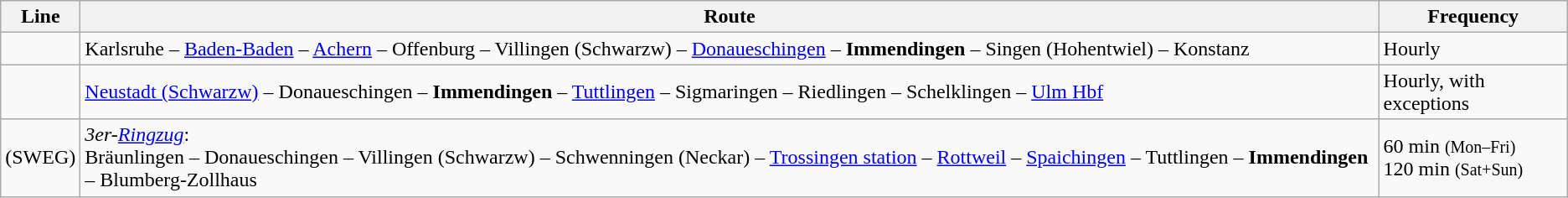<table class="wikitable">
<tr>
<th>Line</th>
<th>Route</th>
<th>Frequency</th>
</tr>
<tr>
<td align="center"></td>
<td>Karlsruhe – <a href='#'>Baden-Baden</a> – <a href='#'>Achern</a> – Offenburg – Villingen (Schwarzw) – <a href='#'>Donaueschingen</a> – <strong>Immendingen</strong> – Singen (Hohentwiel) – Konstanz</td>
<td>Hourly</td>
</tr>
<tr>
<td align="center"></td>
<td><a href='#'>Neustadt (Schwarzw)</a> – Donaueschingen – <strong>Immendingen</strong> – <a href='#'>Tuttlingen</a> – Sigmaringen – Riedlingen – Schelklingen – <a href='#'>Ulm Hbf</a></td>
<td>Hourly, with exceptions</td>
</tr>
<tr>
<td align="center"> (SWEG)</td>
<td><em>3er-<a href='#'>Ringzug</a></em>:<br>Bräunlingen – Donaueschingen – Villingen (Schwarzw) – Schwenningen (Neckar) – <a href='#'>Trossingen station</a> – <a href='#'>Rottweil</a> – <a href='#'>Spaichingen</a> – Tuttlingen – <strong>Immendingen</strong> – Blumberg-Zollhaus</td>
<td>60 min <small>(Mon–Fri)</small><br>120 min <small>(Sat+Sun)</small></td>
</tr>
</table>
